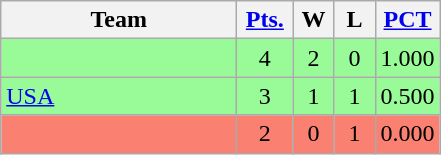<table class=wikitable>
<tr align=center>
<th width=150px>Team</th>
<th width=30px><a href='#'>Pts.</a></th>
<th width=20px>W</th>
<th width=20px>L</th>
<th><a href='#'>PCT</a></th>
</tr>
<tr align=center bgcolor="#98fb98">
<td align=left></td>
<td>4</td>
<td>2</td>
<td>0</td>
<td>1.000</td>
</tr>
<tr align=center bgcolor="#98fb98">
<td align=left> <a href='#'>USA</a></td>
<td>3</td>
<td>1</td>
<td>1</td>
<td>0.500</td>
</tr>
<tr align=center bgcolor="salmon">
<td align=left></td>
<td>2</td>
<td>0</td>
<td>1</td>
<td>0.000</td>
</tr>
</table>
